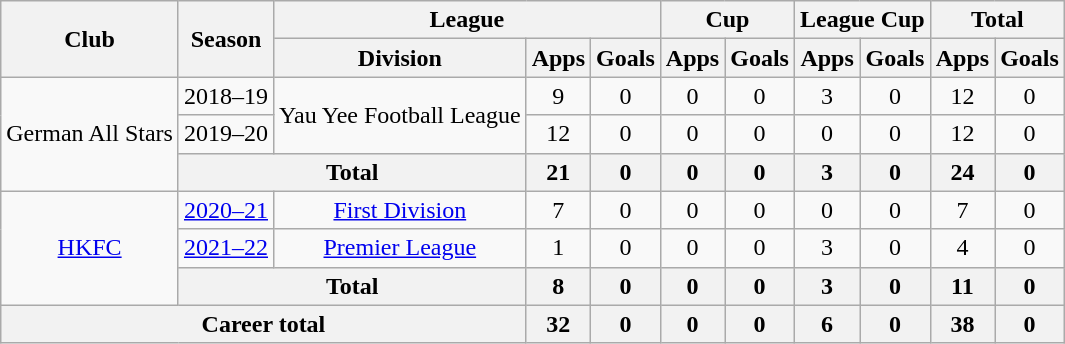<table class="wikitable" style="text-align: center">
<tr>
<th rowspan="2">Club</th>
<th rowspan="2">Season</th>
<th colspan="3">League</th>
<th colspan="2">Cup</th>
<th colspan="2">League Cup</th>
<th colspan="2">Total</th>
</tr>
<tr>
<th>Division</th>
<th>Apps</th>
<th>Goals</th>
<th>Apps</th>
<th>Goals</th>
<th>Apps</th>
<th>Goals</th>
<th>Apps</th>
<th>Goals</th>
</tr>
<tr>
<td rowspan="3">German All Stars</td>
<td>2018–19</td>
<td rowspan="2">Yau Yee Football League</td>
<td>9</td>
<td>0</td>
<td>0</td>
<td>0</td>
<td>3</td>
<td>0</td>
<td>12</td>
<td>0</td>
</tr>
<tr>
<td>2019–20</td>
<td>12</td>
<td>0</td>
<td>0</td>
<td>0</td>
<td>0</td>
<td>0</td>
<td>12</td>
<td>0</td>
</tr>
<tr>
<th colspan="2">Total</th>
<th>21</th>
<th>0</th>
<th>0</th>
<th>0</th>
<th>3</th>
<th>0</th>
<th>24</th>
<th>0</th>
</tr>
<tr>
<td rowspan="3"><a href='#'>HKFC</a></td>
<td><a href='#'>2020–21</a></td>
<td><a href='#'>First Division</a></td>
<td>7</td>
<td>0</td>
<td>0</td>
<td>0</td>
<td>0</td>
<td>0</td>
<td>7</td>
<td>0</td>
</tr>
<tr>
<td><a href='#'>2021–22</a></td>
<td><a href='#'>Premier League</a></td>
<td>1</td>
<td>0</td>
<td>0</td>
<td>0</td>
<td>3</td>
<td>0</td>
<td>4</td>
<td>0</td>
</tr>
<tr>
<th colspan="2">Total</th>
<th>8</th>
<th>0</th>
<th>0</th>
<th>0</th>
<th>3</th>
<th>0</th>
<th>11</th>
<th>0</th>
</tr>
<tr>
<th colspan="3">Career total</th>
<th>32</th>
<th>0</th>
<th>0</th>
<th>0</th>
<th>6</th>
<th>0</th>
<th>38</th>
<th>0</th>
</tr>
</table>
